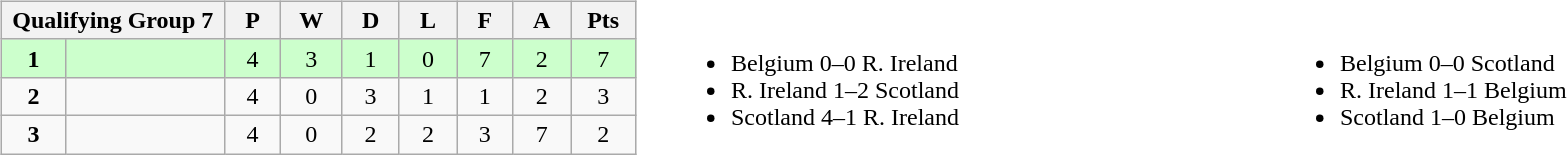<table width=100%>
<tr>
<td valign="top" width="440"><br><table class="wikitable">
<tr>
<th colspan="2">Qualifying Group 7</th>
<th rowspan="1">P</th>
<th rowspan="1">W</th>
<th colspan="1">D</th>
<th colspan="1">L</th>
<th colspan="1">F</th>
<th colspan="1">A</th>
<th colspan="1">Pts</th>
</tr>
<tr style="background:#ccffcc;">
<td align=center width="50"><strong>1</strong></td>
<td width="150"><strong></strong></td>
<td align=center width="50">4</td>
<td align=center width="50">3</td>
<td align=center width="50">1</td>
<td align=center width="50">0</td>
<td align=center width="50">7</td>
<td align=center width="50">2</td>
<td align=center width="50">7</td>
</tr>
<tr>
<td align=center><strong>2</strong></td>
<td></td>
<td align=center>4</td>
<td align=center>0</td>
<td align=center>3</td>
<td align=center>1</td>
<td align=center>1</td>
<td align=center>2</td>
<td align=center>3</td>
</tr>
<tr>
<td align=center><strong>3</strong></td>
<td></td>
<td align=center>4</td>
<td align=center>0</td>
<td align=center>2</td>
<td align=center>2</td>
<td align=center>3</td>
<td align=center>7</td>
<td align=center>2</td>
</tr>
</table>
</td>
<td valign="middle" align="center"><br><table width=100%>
<tr>
<td valign="middle" align=left width=50%><br><ul><li>Belgium 0–0 R. Ireland</li><li>R. Ireland 1–2 Scotland</li><li>Scotland 4–1 R. Ireland</li></ul></td>
<td valign="middle" align=left width=50%><br><ul><li>Belgium 0–0 Scotland</li><li>R. Ireland 1–1 Belgium</li><li>Scotland 1–0 Belgium</li></ul></td>
</tr>
</table>
</td>
</tr>
</table>
